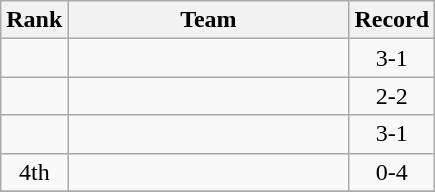<table class=wikitable style="text-align:center;">
<tr>
<th>Rank</th>
<th width=180>Team</th>
<th>Record</th>
</tr>
<tr align=center>
<td></td>
<td align=left></td>
<td>3-1</td>
</tr>
<tr align=center>
<td></td>
<td align=left></td>
<td>2-2</td>
</tr>
<tr align=center>
<td></td>
<td align=left></td>
<td>3-1</td>
</tr>
<tr align=center>
<td>4th</td>
<td align=left></td>
<td>0-4</td>
</tr>
<tr align=center>
</tr>
</table>
